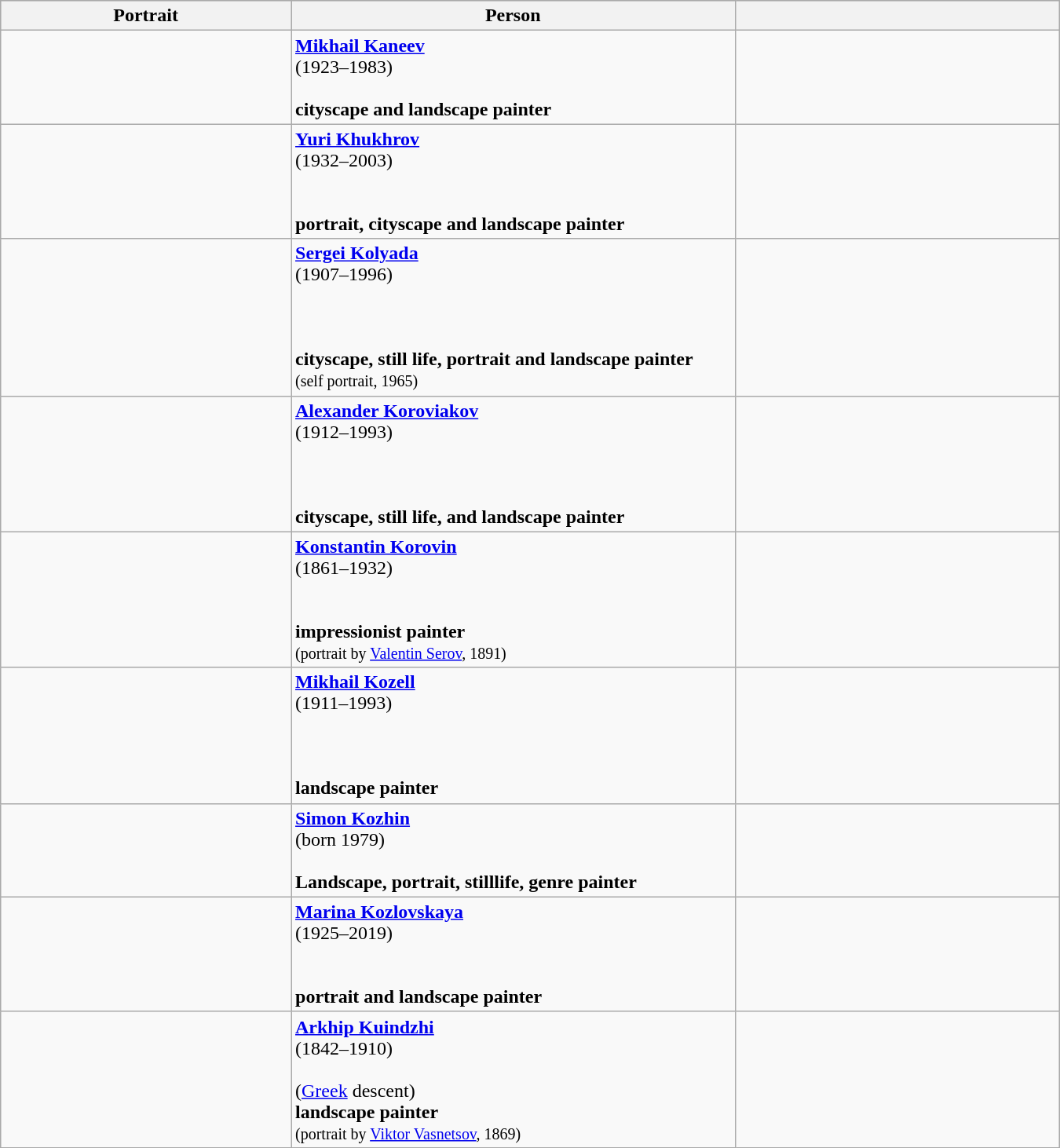<table class="wikitable" width=900pt>
<tr bgcolor="#cccccc">
<th width=17%>Portrait</th>
<th width=26%>Person</th>
<th width=19%></th>
</tr>
<tr>
<td align=center></td>
<td><strong><a href='#'>Mikhail Kaneev</a></strong> <br>(1923–1983)<br> <br><strong>cityscape and landscape painter</strong></td>
<td align=center></td>
</tr>
<tr>
<td align=center></td>
<td><strong><a href='#'>Yuri Khukhrov</a></strong> <br>(1932–2003)<br> <br><br><strong>portrait, cityscape and landscape painter</strong></td>
<td align=center></td>
</tr>
<tr>
<td align=center></td>
<td><strong><a href='#'>Sergei Kolyada</a></strong> <br>(1907–1996)<br><br><br><br><strong>cityscape, still life, portrait and landscape painter</strong><br><small>(self portrait, 1965)</small></td>
<td align=center></td>
</tr>
<tr>
<td align=center></td>
<td><strong><a href='#'>Alexander Koroviakov</a></strong> <br>(1912–1993)<br><br><br><br><strong>cityscape, still life, and landscape painter</strong></td>
<td align=center></td>
</tr>
<tr>
<td align=center></td>
<td><strong><a href='#'>Konstantin Korovin</a></strong><br>(1861–1932)<br><br><br><strong>impressionist painter</strong><br><small>(portrait by <a href='#'>Valentin Serov</a>, 1891)</small></td>
<td align=center></td>
</tr>
<tr>
<td align=center></td>
<td><strong><a href='#'>Mikhail Kozell</a></strong> <br>(1911–1993)<br><br><br><br><strong>landscape painter</strong></td>
<td align=center></td>
</tr>
<tr>
<td align=center></td>
<td><strong><a href='#'>Simon Kozhin</a> </strong><br>(born 1979)<br> <br><strong>Landscape, portrait, stilllife, genre painter</strong></td>
<td align=center></td>
</tr>
<tr>
<td align=center></td>
<td><strong><a href='#'>Marina Kozlovskaya</a></strong> <br>(1925–2019)<br> <br><br><strong>portrait and landscape painter</strong></td>
<td align=center></td>
</tr>
<tr>
<td align=center></td>
<td><strong><a href='#'>Arkhip Kuindzhi</a></strong><br>(1842–1910)<br><br>(<a href='#'>Greek</a> descent)<br><strong>landscape painter</strong><br><small>(portrait by <a href='#'>Viktor Vasnetsov</a>, 1869)</small></td>
<td align=center></td>
</tr>
</table>
